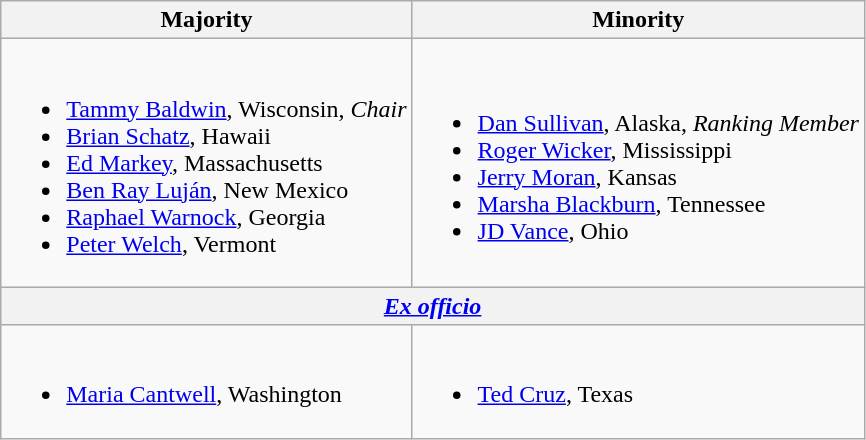<table class=wikitable>
<tr>
<th>Majority</th>
<th>Minority</th>
</tr>
<tr>
<td><br><ul><li><a href='#'>Tammy Baldwin</a>, Wisconsin, <em>Chair</em></li><li><a href='#'>Brian Schatz</a>, Hawaii</li><li><a href='#'>Ed Markey</a>, Massachusetts</li><li><a href='#'>Ben Ray Luján</a>, New Mexico</li><li><a href='#'>Raphael Warnock</a>, Georgia</li><li><a href='#'>Peter Welch</a>, Vermont</li></ul></td>
<td><br><ul><li><a href='#'>Dan Sullivan</a>, Alaska, <em>Ranking Member</em></li><li><a href='#'>Roger Wicker</a>, Mississippi</li><li><a href='#'>Jerry Moran</a>, Kansas</li><li><a href='#'>Marsha Blackburn</a>, Tennessee</li><li><a href='#'>JD Vance</a>, Ohio</li></ul></td>
</tr>
<tr>
<th colspan=2><em><a href='#'>Ex officio</a></em></th>
</tr>
<tr>
<td><br><ul><li><a href='#'>Maria Cantwell</a>, Washington</li></ul></td>
<td><br><ul><li><a href='#'>Ted Cruz</a>, Texas</li></ul></td>
</tr>
</table>
